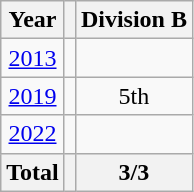<table class="wikitable" style="text-align:center">
<tr>
<th>Year</th>
<th></th>
<th>Division B</th>
</tr>
<tr>
<td> <a href='#'>2013</a></td>
<td></td>
<td></td>
</tr>
<tr>
<td> <a href='#'>2019</a></td>
<td></td>
<td>5th</td>
</tr>
<tr>
<td> <a href='#'>2022</a></td>
<td></td>
<td></td>
</tr>
<tr>
<th>Total</th>
<th></th>
<th>3/3</th>
</tr>
</table>
